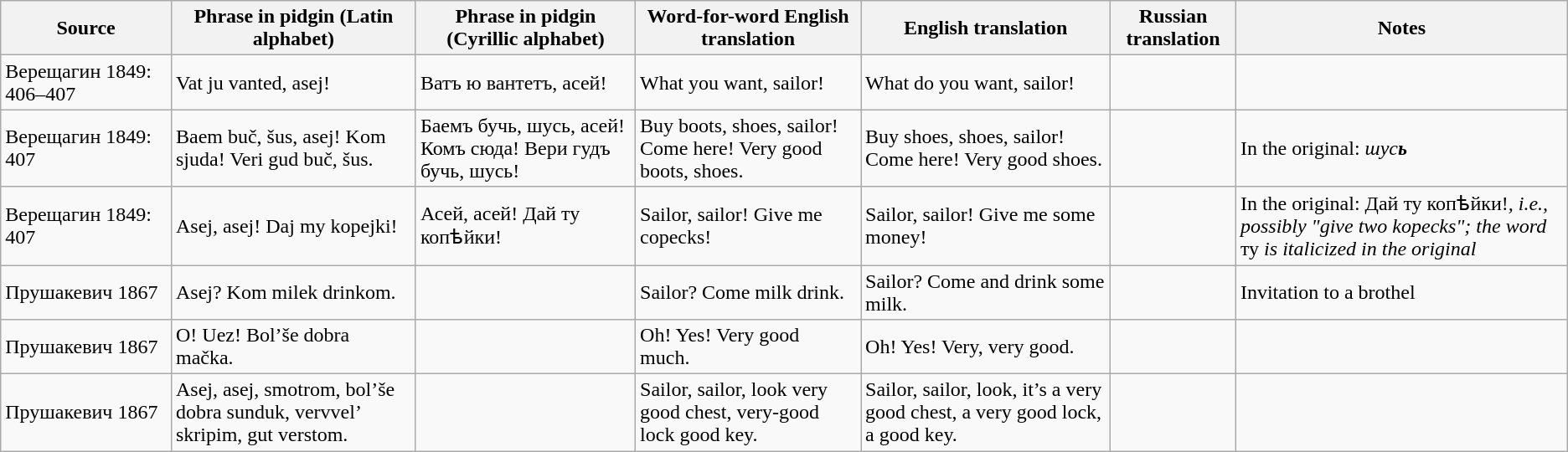<table class="wikitable">
<tr>
<th>Source</th>
<th>Phrase in pidgin (Latin alphabet)</th>
<th>Phrase in pidgin (Cyrillic alphabet)</th>
<th>Word-for-word English translation</th>
<th>English translation</th>
<th>Russian translation</th>
<th>Notes</th>
</tr>
<tr>
<td>Верещагин 1849:<br>406–407</td>
<td>Vat ju vanted, asej!</td>
<td>Ватъ ю вантетъ, асей!</td>
<td>What you want, sailor!</td>
<td>What do you want, sailor!</td>
<td></td>
<td></td>
</tr>
<tr>
<td>Верещагин 1849: 407</td>
<td>Baem buč, šus, asej! Kom sjuda! Veri gud buč, šus.</td>
<td>Баемъ бучь, шусь, асей! Комъ сюда! Вери гудъ бучь, шусь!</td>
<td>Buy boots, shoes, sailor! Come here! Very good boots, shoes.</td>
<td>Buy shoes, shoes, sailor! Come here! Very good shoes.</td>
<td></td>
<td>In the original: <em>шус<strong>ь<strong><em></td>
</tr>
<tr>
<td>Верещагин 1849: 407</td>
<td>Asej, asej! Daj my kopejki!</td>
<td>Асей, асей! Дай ту копѣйки!</td>
<td>Sailor, sailor! Give me copecks!</td>
<td>Sailor, sailor! Give me some money! </td>
<td></td>
<td>In the original: </em>Дай ту копѣйки!<em>, i.e., possibly "give two kopecks"; the word </em>ту<em> is italicized in the original</td>
</tr>
<tr>
<td>Прушакевич 1867</td>
<td>Asej? Kom milek drinkom.</td>
<td></td>
<td>Sailor? Come milk drink.</td>
<td>Sailor? Come and drink some milk.</td>
<td></td>
<td>Invitation to a brothel</td>
</tr>
<tr>
<td>Прушакевич 1867</td>
<td>O! Uez! Bol’še dobra mačka.</td>
<td></td>
<td>Oh! Yes! Very good much. </td>
<td>Oh! Yes! Very, very good.</td>
<td></td>
<td></td>
</tr>
<tr>
<td>Прушакевич 1867</td>
<td>Asej, asej, smotrom, bol’še dobra sunduk, vervvel’ skripim, gut verstom.</td>
<td></td>
<td>Sailor, sailor, look very good chest, very-good lock good key.</td>
<td>Sailor, sailor, look, it’s a very good chest, a very good lock, a good key.</td>
<td></td>
<td></td>
</tr>
</table>
